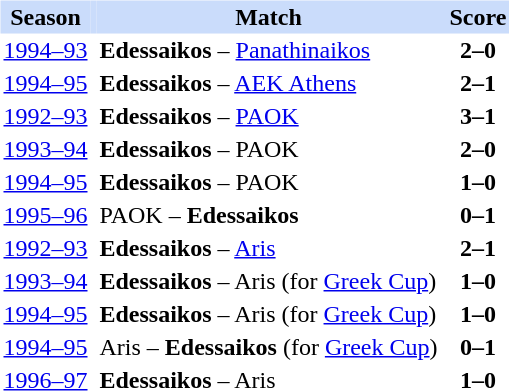<table>
<tr>
<td valign="top" width=0%><br><table class="toccolours" border="0" cellpadding="2" cellspacing="0" align="left" style="margin:0.5em;">
<tr bgcolor=#CADCFB>
<th>Season</th>
<th></th>
<th>Match</th>
<th></th>
<th>Score</th>
</tr>
<tr>
<td align="center"><a href='#'>1994–93</a></td>
<td></td>
<td align="left"><strong>Edessaikos</strong> – <a href='#'>Panathinaikos</a></td>
<td></td>
<td align="center"><strong>2–0</strong></td>
</tr>
<tr>
<td align="center"><a href='#'>1994–95</a></td>
<td></td>
<td align="left"><strong>Edessaikos</strong> – <a href='#'>AEK Athens</a></td>
<td></td>
<td align="center"><strong>2–1</strong></td>
</tr>
<tr>
<td align="center"><a href='#'>1992–93</a></td>
<td></td>
<td align="left"><strong>Edessaikos</strong> – <a href='#'>PAOK</a></td>
<td></td>
<td align="center"><strong>3–1</strong></td>
</tr>
<tr>
<td align="center"><a href='#'>1993–94</a></td>
<td></td>
<td align="left"><strong>Edessaikos</strong> – PAOK</td>
<td></td>
<td align="center"><strong>2–0</strong></td>
</tr>
<tr>
<td align="center"><a href='#'>1994–95</a></td>
<td></td>
<td align="left"><strong>Edessaikos</strong> – PAOK</td>
<td></td>
<td align="center"><strong>1–0</strong></td>
</tr>
<tr>
<td align="center"><a href='#'>1995–96</a></td>
<td></td>
<td align="left">PAOK – <strong>Edessaikos</strong></td>
<td></td>
<td align="center"><strong>0–1</strong></td>
</tr>
<tr>
<td align="center"><a href='#'>1992–93</a></td>
<td></td>
<td align="left"><strong>Edessaikos</strong> – <a href='#'>Aris</a></td>
<td></td>
<td align="center"><strong>2–1</strong></td>
</tr>
<tr>
<td align="center"><a href='#'>1993–94</a></td>
<td></td>
<td align="left"><strong>Edessaikos</strong> – Aris (for <a href='#'>Greek Cup</a>)</td>
<td></td>
<td align="center"><strong>1–0</strong></td>
</tr>
<tr>
<td align="center"><a href='#'>1994–95</a></td>
<td></td>
<td align="left"><strong>Edessaikos</strong> – Aris (for <a href='#'>Greek Cup</a>)</td>
<td></td>
<td align="center"><strong>1–0</strong></td>
</tr>
<tr>
<td align="center"><a href='#'>1994–95</a></td>
<td></td>
<td align="left">Aris – <strong>Edessaikos</strong> (for <a href='#'>Greek Cup</a>)</td>
<td></td>
<td align="center"><strong>0–1</strong></td>
</tr>
<tr>
<td align="center"><a href='#'>1996–97</a></td>
<td></td>
<td align="left"><strong>Edessaikos</strong> – Aris</td>
<td></td>
<td align="center"><strong>1–0</strong></td>
</tr>
</table>
</td>
</tr>
</table>
